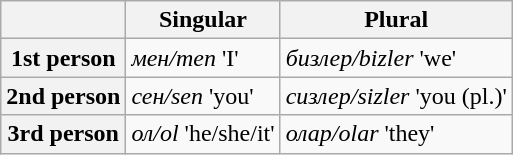<table class="wikitable">
<tr>
<th></th>
<th>Singular</th>
<th>Plural</th>
</tr>
<tr>
<th>1st person</th>
<td><em>мен/men</em> 'I'</td>
<td><em>бизлер/bizler</em> 'we'</td>
</tr>
<tr>
<th>2nd person</th>
<td><em>сен/sen</em> 'you'</td>
<td><em>сизлер/sizler</em> 'you (pl.)'</td>
</tr>
<tr>
<th>3rd person</th>
<td><em>ол/ol</em> 'he/she/it'</td>
<td><em>олар/olar</em> 'they'</td>
</tr>
</table>
